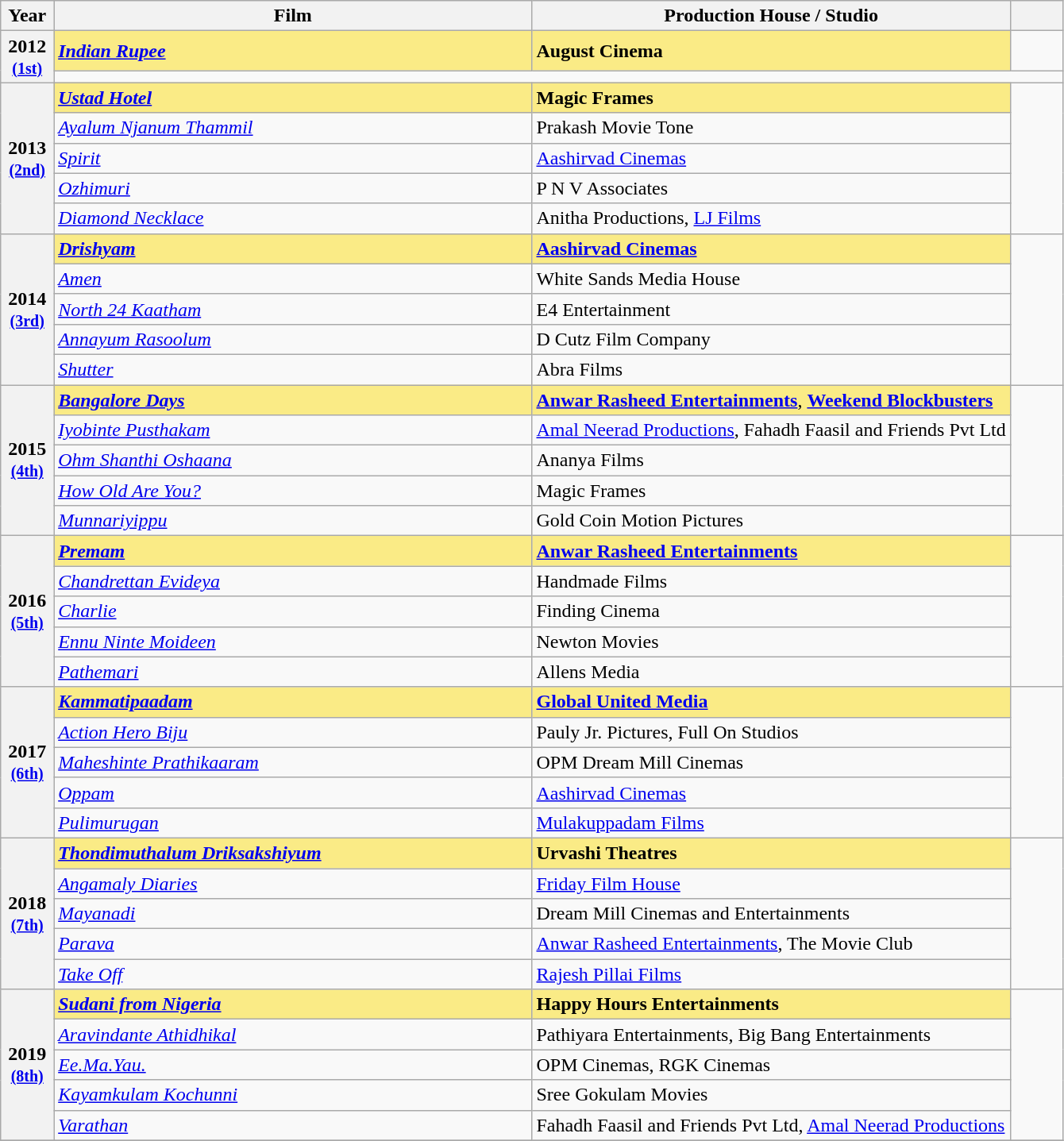<table class="wikitable sortable" style="text-align:left;">
<tr>
<th scope="col" style="width:5%; text-align:center;">Year</th>
<th scope="col" style="width:45%;text-align:center;">Film</th>
<th scope="col" style="width:45%;text-align:center;">Production House / Studio</th>
<th class="unsortable"></th>
</tr>
<tr>
<th scope="row" rowspan="2" style="text-align:center">2012 <br><small><a href='#'>(1st)</a> </small></th>
<td style="background:#FAEB86;"><strong><em><a href='#'>Indian Rupee</a></em></strong> </td>
<td style="background:#FAEB86;"><strong>August Cinema</strong></td>
<td></td>
</tr>
<tr>
<td colspan =3 style="text-align:center"></td>
</tr>
<tr>
<th scope="row" rowspan="5" style="text-align:center">2013 <br><small><a href='#'>(2nd)</a> </small></th>
<td style="background:#FAEB86;"><strong><em><a href='#'>Ustad Hotel</a></em></strong> </td>
<td style="background:#FAEB86;"><strong>Magic Frames</strong></td>
<td rowspan="5"></td>
</tr>
<tr>
<td><em><a href='#'>Ayalum Njanum Thammil</a></em></td>
<td>Prakash Movie Tone</td>
</tr>
<tr>
<td><em><a href='#'>Spirit</a></em></td>
<td><a href='#'>Aashirvad Cinemas</a></td>
</tr>
<tr>
<td><em><a href='#'>Ozhimuri</a></em></td>
<td>P N V Associates</td>
</tr>
<tr>
<td><em><a href='#'>Diamond Necklace</a></em></td>
<td>Anitha Productions, <a href='#'>LJ Films</a></td>
</tr>
<tr>
<th scope="row" rowspan="5" style="text-align:center">2014 <br><small><a href='#'>(3rd)</a> </small></th>
<td style="background:#FAEB86;"><strong><em><a href='#'>Drishyam</a></em></strong> </td>
<td style="background:#FAEB86;"><strong><a href='#'>Aashirvad Cinemas</a></strong></td>
<td rowspan="5"><br></td>
</tr>
<tr>
<td><em><a href='#'>Amen</a></em></td>
<td>White Sands Media House</td>
</tr>
<tr>
<td><em><a href='#'>North 24 Kaatham</a></em></td>
<td>E4 Entertainment</td>
</tr>
<tr>
<td><em><a href='#'>Annayum Rasoolum</a></em></td>
<td>D Cutz Film Company</td>
</tr>
<tr>
<td><em><a href='#'>Shutter</a></em></td>
<td>Abra Films</td>
</tr>
<tr>
<th scope="row" rowspan="5" style="text-align:center">2015 <br><small><a href='#'>(4th)</a> </small></th>
<td style="background:#FAEB86;"><strong><em><a href='#'>Bangalore Days</a></em></strong> </td>
<td style="background:#FAEB86;"><strong><a href='#'>Anwar Rasheed Entertainments</a></strong>, <strong><a href='#'>Weekend Blockbusters</a></strong></td>
<td rowspan="5"><br></td>
</tr>
<tr>
<td><em><a href='#'>Iyobinte Pusthakam</a></em></td>
<td><a href='#'>Amal Neerad Productions</a>, Fahadh Faasil and Friends Pvt Ltd</td>
</tr>
<tr>
<td><em><a href='#'>Ohm Shanthi Oshaana</a></em></td>
<td>Ananya Films</td>
</tr>
<tr>
<td><em><a href='#'>How Old Are You?</a></em></td>
<td>Magic Frames</td>
</tr>
<tr>
<td><em><a href='#'>Munnariyippu</a></em></td>
<td>Gold Coin Motion Pictures</td>
</tr>
<tr>
<th scope="row" rowspan="5" style="text-align:center">2016 <br><small><a href='#'>(5th)</a> </small></th>
<td style="background:#FAEB86;"><strong><em><a href='#'>Premam</a></em></strong> </td>
<td style="background:#FAEB86;"><strong><a href='#'>Anwar Rasheed Entertainments</a></strong></td>
<td rowspan="5"><br></td>
</tr>
<tr>
<td><em><a href='#'>Chandrettan Evideya</a></em></td>
<td>Handmade Films</td>
</tr>
<tr>
<td><em><a href='#'>Charlie</a></em></td>
<td>Finding Cinema</td>
</tr>
<tr>
<td><em><a href='#'>Ennu Ninte Moideen</a></em></td>
<td>Newton Movies</td>
</tr>
<tr>
<td><em><a href='#'>Pathemari</a></em></td>
<td>Allens Media</td>
</tr>
<tr>
<th scope="row" rowspan="5" style="text-align:center">2017 <br><small><a href='#'>(6th)</a> </small></th>
<td style="background:#FAEB86;"><strong><em><a href='#'>Kammatipaadam</a></em></strong> </td>
<td style="background:#FAEB86;"><strong><a href='#'>Global United Media</a></strong></td>
<td rowspan="5"><br></td>
</tr>
<tr>
<td><em><a href='#'>Action Hero Biju</a></em></td>
<td>Pauly Jr. Pictures, Full On Studios</td>
</tr>
<tr>
<td><em><a href='#'>Maheshinte Prathikaaram</a></em></td>
<td>OPM Dream Mill Cinemas</td>
</tr>
<tr>
<td><em><a href='#'>Oppam</a></em></td>
<td><a href='#'>Aashirvad Cinemas</a></td>
</tr>
<tr>
<td><em><a href='#'>Pulimurugan</a></em></td>
<td><a href='#'>Mulakuppadam Films</a></td>
</tr>
<tr>
<th scope="row" rowspan="5" style="text-align:center">2018 <br><small><a href='#'>(7th)</a> </small></th>
<td style="background:#FAEB86;"><strong><em><a href='#'>Thondimuthalum Driksakshiyum</a></em></strong> </td>
<td style="background:#FAEB86;"><strong>Urvashi Theatres</strong></td>
<td rowspan="5"><br></td>
</tr>
<tr>
<td><em><a href='#'>Angamaly Diaries</a></em></td>
<td><a href='#'>Friday Film House</a></td>
</tr>
<tr>
<td><em><a href='#'>Mayanadi</a></em></td>
<td>Dream Mill Cinemas and Entertainments</td>
</tr>
<tr>
<td><em><a href='#'>Parava</a></em></td>
<td><a href='#'>Anwar Rasheed Entertainments</a>, The Movie Club</td>
</tr>
<tr>
<td><em><a href='#'>Take Off</a></em></td>
<td><a href='#'>Rajesh Pillai Films</a></td>
</tr>
<tr>
<th scope="row" rowspan="5" style="text-align:center">2019 <br><small><a href='#'>(8th)</a> </small></th>
<td style="background:#FAEB86;"><strong><em><a href='#'>Sudani from Nigeria</a></em></strong> </td>
<td style="background:#FAEB86;"><strong>Happy Hours Entertainments</strong></td>
<td rowspan="5"><br></td>
</tr>
<tr>
<td><em><a href='#'>Aravindante Athidhikal</a></em></td>
<td>Pathiyara Entertainments, Big Bang Entertainments</td>
</tr>
<tr>
<td><em><a href='#'>Ee.Ma.Yau.</a></em></td>
<td>OPM Cinemas, RGK Cinemas</td>
</tr>
<tr>
<td><em><a href='#'>Kayamkulam Kochunni</a></em></td>
<td>Sree Gokulam Movies</td>
</tr>
<tr>
<td><em><a href='#'>Varathan</a></em></td>
<td>Fahadh Faasil and Friends Pvt Ltd, <a href='#'>Amal Neerad Productions</a></td>
</tr>
<tr>
</tr>
</table>
